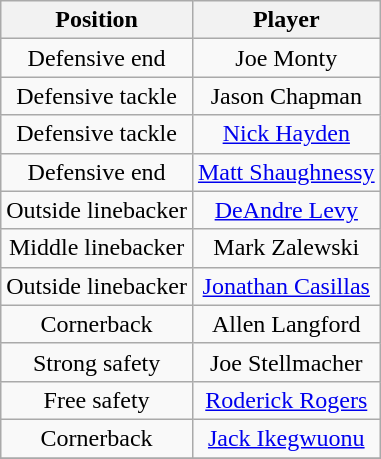<table class="wikitable" style="text-align: center;">
<tr>
<th>Position</th>
<th>Player</th>
</tr>
<tr>
<td>Defensive end</td>
<td>Joe Monty</td>
</tr>
<tr>
<td>Defensive tackle</td>
<td>Jason Chapman</td>
</tr>
<tr>
<td>Defensive tackle</td>
<td><a href='#'>Nick Hayden</a></td>
</tr>
<tr>
<td>Defensive end</td>
<td><a href='#'>Matt Shaughnessy</a></td>
</tr>
<tr>
<td>Outside linebacker</td>
<td><a href='#'>DeAndre Levy</a></td>
</tr>
<tr>
<td>Middle linebacker</td>
<td>Mark Zalewski</td>
</tr>
<tr>
<td>Outside linebacker</td>
<td><a href='#'>Jonathan Casillas</a></td>
</tr>
<tr>
<td>Cornerback</td>
<td>Allen Langford</td>
</tr>
<tr>
<td>Strong safety</td>
<td>Joe Stellmacher</td>
</tr>
<tr>
<td>Free safety</td>
<td><a href='#'>Roderick Rogers</a></td>
</tr>
<tr>
<td>Cornerback</td>
<td><a href='#'>Jack Ikegwuonu</a></td>
</tr>
<tr>
</tr>
</table>
